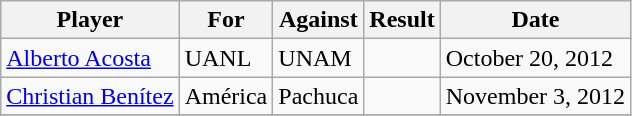<table class="wikitable sortable">
<tr>
<th>Player</th>
<th>For</th>
<th>Against</th>
<th align=center>Result</th>
<th>Date</th>
</tr>
<tr>
<td> <a href='#'>Alberto Acosta</a></td>
<td>UANL</td>
<td>UNAM</td>
<td align="center"></td>
<td>October 20, 2012</td>
</tr>
<tr>
<td> <a href='#'>Christian Benítez</a></td>
<td>América</td>
<td>Pachuca</td>
<td align="center"></td>
<td>November 3, 2012</td>
</tr>
<tr>
</tr>
</table>
